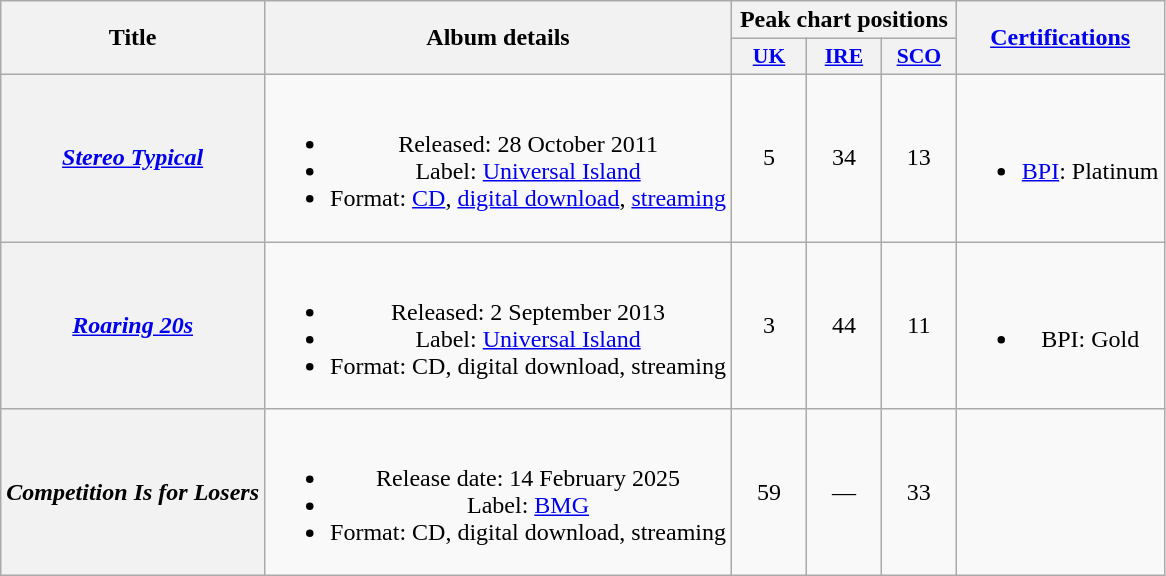<table class="wikitable plainrowheaders" style="text-align:center;">
<tr>
<th scope="col" rowspan="2">Title</th>
<th scope="col" rowspan="2">Album details</th>
<th scope="col" colspan="3">Peak chart positions</th>
<th scope="col" rowspan="2"><a href='#'>Certifications</a></th>
</tr>
<tr>
<th scope="col" style="width:3em;font-size:90%;"><a href='#'>UK</a><br></th>
<th scope="col" style="width:3em;font-size:90%;"><a href='#'>IRE</a><br></th>
<th scope="col" style="width:3em;font-size:90%;"><a href='#'>SCO</a><br></th>
</tr>
<tr>
<th scope="row"><em><a href='#'>Stereo Typical</a></em></th>
<td><br><ul><li>Released: 28 October 2011</li><li>Label: <a href='#'>Universal Island</a></li><li>Format: <a href='#'>CD</a>, <a href='#'>digital download</a>, <a href='#'>streaming</a></li></ul></td>
<td>5</td>
<td>34</td>
<td>13</td>
<td><br><ul><li><a href='#'>BPI</a>: Platinum</li></ul></td>
</tr>
<tr>
<th scope="row"><em><a href='#'>Roaring 20s</a></em></th>
<td><br><ul><li>Released: 2 September 2013</li><li>Label: <a href='#'>Universal Island</a></li><li>Format: CD, digital download, streaming</li></ul></td>
<td>3</td>
<td>44</td>
<td>11</td>
<td><br><ul><li>BPI: Gold</li></ul></td>
</tr>
<tr>
<th scope="row"><em>Competition Is for Losers</em></th>
<td><br><ul><li>Release date: 14 February 2025</li><li>Label: <a href='#'>BMG</a></li><li>Format: CD, digital download, streaming</li></ul></td>
<td>59</td>
<td>—</td>
<td>33</td>
<td></td>
</tr>
</table>
